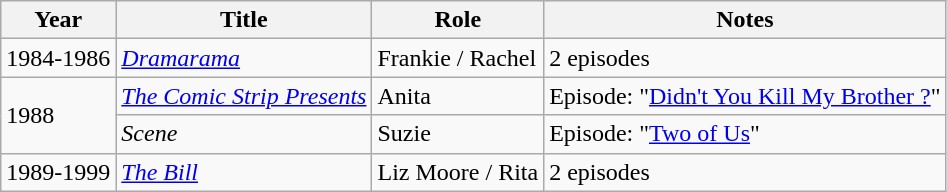<table class="wikitable">
<tr>
<th>Year</th>
<th>Title</th>
<th>Role</th>
<th>Notes</th>
</tr>
<tr>
<td>1984-1986</td>
<td><em><a href='#'>Dramarama</a></em></td>
<td>Frankie / Rachel</td>
<td>2 episodes</td>
</tr>
<tr>
<td rowspan="2">1988</td>
<td><em><a href='#'>The Comic Strip Presents</a></em></td>
<td>Anita</td>
<td>Episode: "<a href='#'>Didn't You Kill My Brother ?</a>"</td>
</tr>
<tr>
<td><em>Scene</em></td>
<td>Suzie</td>
<td>Episode: "<a href='#'>Two of Us</a>"</td>
</tr>
<tr>
<td>1989-1999</td>
<td><em><a href='#'>The Bill</a></em></td>
<td>Liz Moore / Rita</td>
<td>2 episodes</td>
</tr>
</table>
